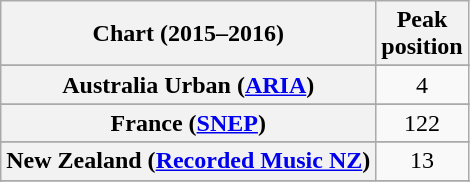<table class="wikitable sortable plainrowheaders" style="text-align:center">
<tr>
<th>Chart (2015–2016)</th>
<th>Peak<br>position</th>
</tr>
<tr>
</tr>
<tr>
<th scope="row">Australia Urban (<a href='#'>ARIA</a>)</th>
<td>4</td>
</tr>
<tr>
</tr>
<tr>
</tr>
<tr>
</tr>
<tr>
<th scope="row">France (<a href='#'>SNEP</a>)</th>
<td>122</td>
</tr>
<tr>
</tr>
<tr>
</tr>
<tr>
<th scope="row">New Zealand (<a href='#'>Recorded Music NZ</a>)</th>
<td>13</td>
</tr>
<tr>
</tr>
<tr>
</tr>
<tr>
</tr>
<tr>
</tr>
<tr>
</tr>
<tr>
</tr>
<tr>
</tr>
<tr>
</tr>
<tr>
</tr>
<tr>
</tr>
</table>
